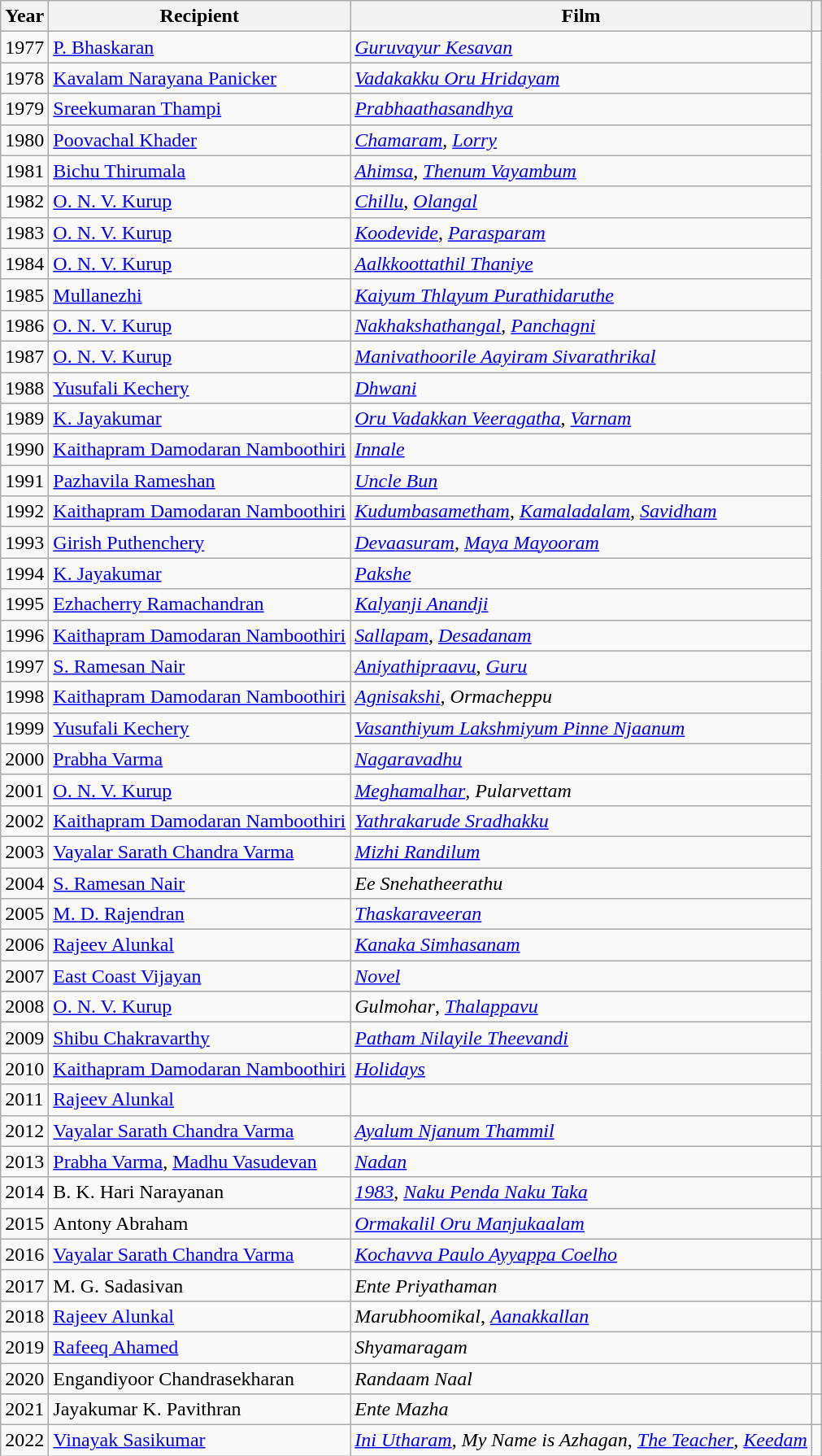<table class="wikitable">
<tr>
<th>Year</th>
<th>Recipient</th>
<th>Film</th>
<th></th>
</tr>
<tr>
<td>1977</td>
<td><a href='#'>P. Bhaskaran</a></td>
<td><em><a href='#'>Guruvayur Kesavan</a></em></td>
<td rowspan=35></td>
</tr>
<tr>
<td>1978</td>
<td><a href='#'>Kavalam Narayana Panicker</a></td>
<td><em><a href='#'>Vadakakku Oru Hridayam</a></em></td>
</tr>
<tr>
<td>1979</td>
<td><a href='#'>Sreekumaran Thampi</a></td>
<td><em><a href='#'>Prabhaathasandhya</a></em></td>
</tr>
<tr>
<td>1980</td>
<td><a href='#'>Poovachal Khader</a></td>
<td><em><a href='#'>Chamaram</a></em>, <em><a href='#'>Lorry</a></em></td>
</tr>
<tr>
<td>1981</td>
<td><a href='#'>Bichu Thirumala</a></td>
<td><em><a href='#'>Ahimsa</a></em>, <em><a href='#'>Thenum Vayambum</a></em></td>
</tr>
<tr>
<td>1982</td>
<td><a href='#'>O. N. V. Kurup</a></td>
<td><em><a href='#'>Chillu</a></em>, <em><a href='#'>Olangal</a></em></td>
</tr>
<tr>
<td>1983</td>
<td><a href='#'>O. N. V. Kurup</a></td>
<td><em><a href='#'>Koodevide</a></em>, <em><a href='#'>Parasparam</a></em></td>
</tr>
<tr>
<td>1984</td>
<td><a href='#'>O. N. V. Kurup</a></td>
<td><em><a href='#'>Aalkkoottathil Thaniye</a></em></td>
</tr>
<tr>
<td>1985</td>
<td><a href='#'>Mullanezhi</a></td>
<td><em><a href='#'>Kaiyum Thlayum Purathidaruthe</a></em></td>
</tr>
<tr>
<td>1986</td>
<td><a href='#'>O. N. V. Kurup</a></td>
<td><em><a href='#'>Nakhakshathangal</a></em>, <em><a href='#'>Panchagni</a></em></td>
</tr>
<tr>
<td>1987</td>
<td><a href='#'>O. N. V. Kurup</a></td>
<td><em><a href='#'>Manivathoorile Aayiram Sivarathrikal</a></em></td>
</tr>
<tr>
<td>1988</td>
<td><a href='#'>Yusufali Kechery</a></td>
<td><em><a href='#'>Dhwani</a></em></td>
</tr>
<tr>
<td>1989</td>
<td><a href='#'>K. Jayakumar</a></td>
<td><em><a href='#'>Oru Vadakkan Veeragatha</a></em>, <em><a href='#'>Varnam</a></em></td>
</tr>
<tr>
<td>1990</td>
<td><a href='#'>Kaithapram Damodaran Namboothiri</a></td>
<td><em><a href='#'>Innale</a></em></td>
</tr>
<tr>
<td>1991</td>
<td><a href='#'>Pazhavila Rameshan</a></td>
<td><em><a href='#'>Uncle Bun</a></em></td>
</tr>
<tr>
<td>1992</td>
<td><a href='#'>Kaithapram Damodaran Namboothiri</a></td>
<td><em><a href='#'>Kudumbasametham</a></em>, <em><a href='#'>Kamaladalam</a></em>, <em><a href='#'>Savidham</a></em></td>
</tr>
<tr>
<td>1993</td>
<td><a href='#'>Girish Puthenchery</a></td>
<td><em><a href='#'>Devaasuram</a></em>, <em><a href='#'>Maya Mayooram</a></em></td>
</tr>
<tr>
<td>1994</td>
<td><a href='#'>K. Jayakumar</a></td>
<td><em><a href='#'>Pakshe</a></em></td>
</tr>
<tr>
<td>1995</td>
<td><a href='#'>Ezhacherry Ramachandran</a></td>
<td><em><a href='#'>Kalyanji Anandji</a></em></td>
</tr>
<tr>
<td>1996</td>
<td><a href='#'>Kaithapram Damodaran Namboothiri</a></td>
<td><em><a href='#'>Sallapam</a></em>, <em><a href='#'>Desadanam</a></em></td>
</tr>
<tr>
<td>1997</td>
<td><a href='#'>S. Ramesan Nair</a></td>
<td><em><a href='#'>Aniyathipraavu</a></em>, <em><a href='#'>Guru</a></em></td>
</tr>
<tr>
<td>1998</td>
<td><a href='#'>Kaithapram Damodaran Namboothiri</a></td>
<td><em><a href='#'>Agnisakshi</a></em>, <em>Ormacheppu</em></td>
</tr>
<tr>
<td>1999</td>
<td><a href='#'>Yusufali Kechery</a></td>
<td><em><a href='#'>Vasanthiyum Lakshmiyum Pinne Njaanum</a></em></td>
</tr>
<tr>
<td>2000</td>
<td><a href='#'>Prabha Varma</a></td>
<td><em><a href='#'>Nagaravadhu</a></em></td>
</tr>
<tr>
<td>2001</td>
<td><a href='#'>O. N. V. Kurup</a></td>
<td><em><a href='#'>Meghamalhar</a></em>, <em>Pularvettam</em></td>
</tr>
<tr>
<td>2002</td>
<td><a href='#'>Kaithapram Damodaran Namboothiri</a></td>
<td><em><a href='#'>Yathrakarude Sradhakku</a></em></td>
</tr>
<tr>
<td>2003</td>
<td><a href='#'>Vayalar Sarath Chandra Varma</a></td>
<td><em><a href='#'>Mizhi Randilum</a></em></td>
</tr>
<tr>
<td>2004</td>
<td><a href='#'>S. Ramesan Nair</a></td>
<td><em>Ee Snehatheerathu</em></td>
</tr>
<tr>
<td>2005</td>
<td><a href='#'>M. D. Rajendran</a></td>
<td><em><a href='#'>Thaskaraveeran</a></em></td>
</tr>
<tr>
<td>2006</td>
<td><a href='#'>Rajeev Alunkal</a></td>
<td><em><a href='#'>Kanaka Simhasanam</a></em></td>
</tr>
<tr>
<td>2007</td>
<td><a href='#'>East Coast Vijayan</a></td>
<td><em><a href='#'>Novel</a></em></td>
</tr>
<tr>
<td>2008</td>
<td><a href='#'>O. N. V. Kurup</a></td>
<td><em>Gulmohar</em>, <em><a href='#'>Thalappavu</a></em></td>
</tr>
<tr>
<td>2009</td>
<td><a href='#'>Shibu Chakravarthy</a></td>
<td><em><a href='#'>Patham Nilayile Theevandi</a></em></td>
</tr>
<tr>
<td>2010</td>
<td><a href='#'>Kaithapram Damodaran Namboothiri</a></td>
<td><em><a href='#'>Holidays</a></em></td>
</tr>
<tr>
<td>2011</td>
<td><a href='#'>Rajeev Alunkal</a></td>
<td></td>
</tr>
<tr>
<td>2012</td>
<td><a href='#'>Vayalar Sarath Chandra Varma</a></td>
<td><em><a href='#'>Ayalum Njanum Thammil</a></em></td>
<td></td>
</tr>
<tr>
<td>2013</td>
<td><a href='#'>Prabha Varma</a>, <a href='#'>Madhu Vasudevan</a></td>
<td><em><a href='#'>Nadan</a></em></td>
<td></td>
</tr>
<tr>
<td>2014</td>
<td>B. K. Hari Narayanan</td>
<td><em><a href='#'>1983</a></em>, <em><a href='#'>Naku Penda Naku Taka</a></em></td>
<td></td>
</tr>
<tr>
<td>2015</td>
<td>Antony Abraham</td>
<td><em><a href='#'>Ormakalil Oru Manjukaalam</a></em></td>
<td></td>
</tr>
<tr>
<td>2016</td>
<td><a href='#'>Vayalar Sarath Chandra Varma</a></td>
<td><em><a href='#'>Kochavva Paulo Ayyappa Coelho</a></em></td>
<td></td>
</tr>
<tr>
<td>2017</td>
<td>M. G. Sadasivan</td>
<td><em>Ente Priyathaman</em></td>
<td></td>
</tr>
<tr>
<td>2018</td>
<td><a href='#'>Rajeev Alunkal</a></td>
<td><em>Marubhoomikal</em>, <em><a href='#'>Aanakkallan</a></em></td>
<td></td>
</tr>
<tr>
<td>2019</td>
<td><a href='#'>Rafeeq Ahamed</a></td>
<td><em>Shyamaragam</em></td>
<td></td>
</tr>
<tr>
<td>2020</td>
<td>Engandiyoor Chandrasekharan</td>
<td><em>Randaam Naal</em></td>
<td></td>
</tr>
<tr>
<td>2021</td>
<td>Jayakumar K. Pavithran</td>
<td><em>Ente Mazha</em></td>
<td></td>
</tr>
<tr>
<td>2022</td>
<td><a href='#'>Vinayak Sasikumar</a></td>
<td><em><a href='#'>Ini Utharam</a></em>, <em>My Name is Azhagan</em>, <em><a href='#'>The Teacher</a></em>, <em><a href='#'>Keedam</a></em></td>
<td></td>
</tr>
</table>
